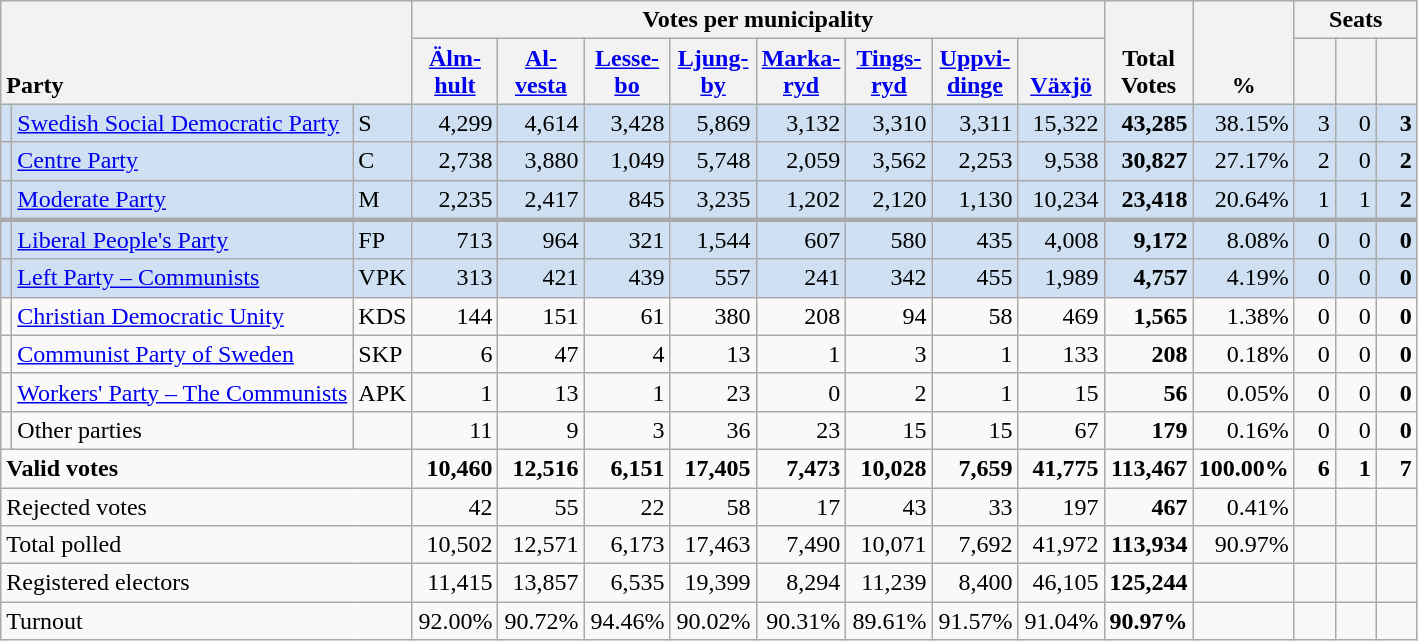<table class="wikitable" border="1" style="text-align:right;">
<tr>
<th style="text-align:left;" valign=bottom rowspan=2 colspan=3>Party</th>
<th colspan=8>Votes per municipality</th>
<th align=center valign=bottom rowspan=2 width="50">Total Votes</th>
<th align=center valign=bottom rowspan=2 width="50">%</th>
<th colspan=3>Seats</th>
</tr>
<tr>
<th align=center valign=bottom width="50"><a href='#'>Älm- hult</a></th>
<th align=center valign=bottom width="50"><a href='#'>Al- vesta</a></th>
<th align=center valign=bottom width="50"><a href='#'>Lesse- bo</a></th>
<th align=center valign=bottom width="50"><a href='#'>Ljung- by</a></th>
<th align=center valign=bottom width="50"><a href='#'>Marka- ryd</a></th>
<th align=center valign=bottom width="50"><a href='#'>Tings- ryd</a></th>
<th align=center valign=bottom width="50"><a href='#'>Uppvi- dinge</a></th>
<th align=center valign=bottom width="50"><a href='#'>Växjö</a></th>
<th align=center valign=bottom width="20"><small></small></th>
<th align=center valign=bottom width="20"><small><a href='#'></a></small></th>
<th align=center valign=bottom width="20"><small></small></th>
</tr>
<tr style="background:#CEE0F2;">
<td></td>
<td align=left style="white-space: nowrap;"><a href='#'>Swedish Social Democratic Party</a></td>
<td align=left>S</td>
<td>4,299</td>
<td>4,614</td>
<td>3,428</td>
<td>5,869</td>
<td>3,132</td>
<td>3,310</td>
<td>3,311</td>
<td>15,322</td>
<td><strong>43,285</strong></td>
<td>38.15%</td>
<td>3</td>
<td>0</td>
<td><strong>3</strong></td>
</tr>
<tr style="background:#CEE0F2;">
<td></td>
<td align=left><a href='#'>Centre Party</a></td>
<td align=left>C</td>
<td>2,738</td>
<td>3,880</td>
<td>1,049</td>
<td>5,748</td>
<td>2,059</td>
<td>3,562</td>
<td>2,253</td>
<td>9,538</td>
<td><strong>30,827</strong></td>
<td>27.17%</td>
<td>2</td>
<td>0</td>
<td><strong>2</strong></td>
</tr>
<tr style="background:#CEE0F2;">
<td></td>
<td align=left><a href='#'>Moderate Party</a></td>
<td align=left>M</td>
<td>2,235</td>
<td>2,417</td>
<td>845</td>
<td>3,235</td>
<td>1,202</td>
<td>2,120</td>
<td>1,130</td>
<td>10,234</td>
<td><strong>23,418</strong></td>
<td>20.64%</td>
<td>1</td>
<td>1</td>
<td><strong>2</strong></td>
</tr>
<tr style="background:#CEE0F2; border-top:3px solid darkgray;">
<td></td>
<td align=left><a href='#'>Liberal People's Party</a></td>
<td align=left>FP</td>
<td>713</td>
<td>964</td>
<td>321</td>
<td>1,544</td>
<td>607</td>
<td>580</td>
<td>435</td>
<td>4,008</td>
<td><strong>9,172</strong></td>
<td>8.08%</td>
<td>0</td>
<td>0</td>
<td><strong>0</strong></td>
</tr>
<tr style="background:#CEE0F2;">
<td></td>
<td align=left><a href='#'>Left Party – Communists</a></td>
<td align=left>VPK</td>
<td>313</td>
<td>421</td>
<td>439</td>
<td>557</td>
<td>241</td>
<td>342</td>
<td>455</td>
<td>1,989</td>
<td><strong>4,757</strong></td>
<td>4.19%</td>
<td>0</td>
<td>0</td>
<td><strong>0</strong></td>
</tr>
<tr>
<td></td>
<td align=left><a href='#'>Christian Democratic Unity</a></td>
<td align=left>KDS</td>
<td>144</td>
<td>151</td>
<td>61</td>
<td>380</td>
<td>208</td>
<td>94</td>
<td>58</td>
<td>469</td>
<td><strong>1,565</strong></td>
<td>1.38%</td>
<td>0</td>
<td>0</td>
<td><strong>0</strong></td>
</tr>
<tr>
<td></td>
<td align=left><a href='#'>Communist Party of Sweden</a></td>
<td align=left>SKP</td>
<td>6</td>
<td>47</td>
<td>4</td>
<td>13</td>
<td>1</td>
<td>3</td>
<td>1</td>
<td>133</td>
<td><strong>208</strong></td>
<td>0.18%</td>
<td>0</td>
<td>0</td>
<td><strong>0</strong></td>
</tr>
<tr>
<td></td>
<td align=left><a href='#'>Workers' Party – The Communists</a></td>
<td align=left>APK</td>
<td>1</td>
<td>13</td>
<td>1</td>
<td>23</td>
<td>0</td>
<td>2</td>
<td>1</td>
<td>15</td>
<td><strong>56</strong></td>
<td>0.05%</td>
<td>0</td>
<td>0</td>
<td><strong>0</strong></td>
</tr>
<tr>
<td></td>
<td align=left>Other parties</td>
<td></td>
<td>11</td>
<td>9</td>
<td>3</td>
<td>36</td>
<td>23</td>
<td>15</td>
<td>15</td>
<td>67</td>
<td><strong>179</strong></td>
<td>0.16%</td>
<td>0</td>
<td>0</td>
<td><strong>0</strong></td>
</tr>
<tr style="font-weight:bold">
<td align=left colspan=3>Valid votes</td>
<td>10,460</td>
<td>12,516</td>
<td>6,151</td>
<td>17,405</td>
<td>7,473</td>
<td>10,028</td>
<td>7,659</td>
<td>41,775</td>
<td>113,467</td>
<td>100.00%</td>
<td>6</td>
<td>1</td>
<td>7</td>
</tr>
<tr>
<td align=left colspan=3>Rejected votes</td>
<td>42</td>
<td>55</td>
<td>22</td>
<td>58</td>
<td>17</td>
<td>43</td>
<td>33</td>
<td>197</td>
<td><strong>467</strong></td>
<td>0.41%</td>
<td></td>
<td></td>
<td></td>
</tr>
<tr>
<td align=left colspan=3>Total polled</td>
<td>10,502</td>
<td>12,571</td>
<td>6,173</td>
<td>17,463</td>
<td>7,490</td>
<td>10,071</td>
<td>7,692</td>
<td>41,972</td>
<td><strong>113,934</strong></td>
<td>90.97%</td>
<td></td>
<td></td>
<td></td>
</tr>
<tr>
<td align=left colspan=3>Registered electors</td>
<td>11,415</td>
<td>13,857</td>
<td>6,535</td>
<td>19,399</td>
<td>8,294</td>
<td>11,239</td>
<td>8,400</td>
<td>46,105</td>
<td><strong>125,244</strong></td>
<td></td>
<td></td>
<td></td>
<td></td>
</tr>
<tr>
<td align=left colspan=3>Turnout</td>
<td>92.00%</td>
<td>90.72%</td>
<td>94.46%</td>
<td>90.02%</td>
<td>90.31%</td>
<td>89.61%</td>
<td>91.57%</td>
<td>91.04%</td>
<td><strong>90.97%</strong></td>
<td></td>
<td></td>
<td></td>
<td></td>
</tr>
</table>
